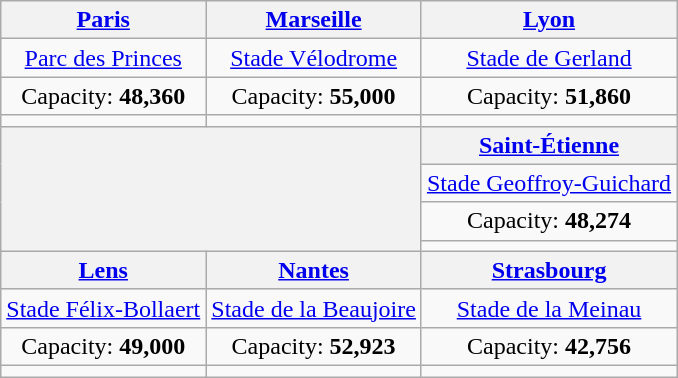<table class="wikitable" style="text-align:center">
<tr>
<th><a href='#'>Paris</a></th>
<th><a href='#'>Marseille</a></th>
<th><a href='#'>Lyon</a></th>
</tr>
<tr>
<td><a href='#'>Parc des Princes</a></td>
<td><a href='#'>Stade Vélodrome</a></td>
<td><a href='#'>Stade de Gerland</a></td>
</tr>
<tr>
<td>Capacity: <strong>48,360</strong></td>
<td>Capacity: <strong>55,000</strong></td>
<td>Capacity: <strong>51,860</strong></td>
</tr>
<tr>
<td></td>
<td></td>
<td></td>
</tr>
<tr>
<th rowspan="4" colspan="2"></th>
<th><a href='#'>Saint-Étienne</a></th>
</tr>
<tr>
<td><a href='#'>Stade Geoffroy-Guichard</a></td>
</tr>
<tr>
<td>Capacity: <strong>48,274</strong></td>
</tr>
<tr>
<td></td>
</tr>
<tr>
<th><a href='#'>Lens</a></th>
<th><a href='#'>Nantes</a></th>
<th><a href='#'>Strasbourg</a></th>
</tr>
<tr>
<td><a href='#'>Stade Félix-Bollaert</a></td>
<td><a href='#'>Stade de la Beaujoire</a></td>
<td><a href='#'>Stade de la Meinau</a></td>
</tr>
<tr>
<td>Capacity: <strong>49,000</strong></td>
<td>Capacity: <strong>52,923</strong></td>
<td>Capacity: <strong>42,756</strong></td>
</tr>
<tr>
<td></td>
<td></td>
<td></td>
</tr>
</table>
